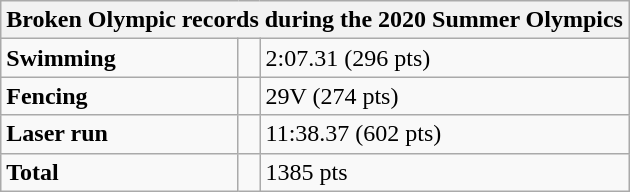<table class="wikitable">
<tr>
<th colspan=3>Broken Olympic records during the 2020 Summer Olympics</th>
</tr>
<tr>
<td><strong>Swimming</strong></td>
<td></td>
<td>2:07.31 (296 pts)</td>
</tr>
<tr>
<td><strong>Fencing</strong></td>
<td></td>
<td>29V (274 pts)</td>
</tr>
<tr>
<td><strong>Laser run</strong></td>
<td></td>
<td>11:38.37 (602 pts)</td>
</tr>
<tr>
<td><strong>Total</strong></td>
<td></td>
<td>1385 pts</td>
</tr>
</table>
